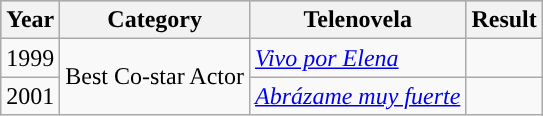<table class="wikitable">
<tr style="background:#b0c4de;">
<th>Year</th>
<th>Category</th>
<th>Telenovela</th>
<th>Result</th>
</tr>
<tr>
<td>1999</td>
<td rowspan=2>Best Co-star Actor</td>
<td><em><a href='#'>Vivo por Elena</a></em></td>
<td></td>
</tr>
<tr>
<td>2001</td>
<td><em><a href='#'>Abrázame muy fuerte</a></em></td>
<td></td>
</tr>
</table>
